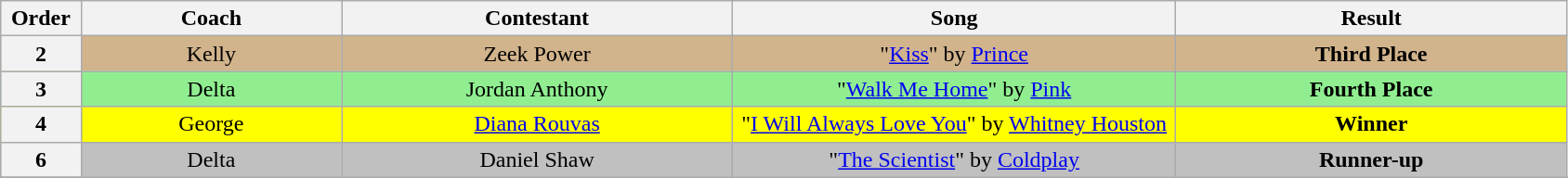<table class="wikitable" style="text-align:center; width:89%;">
<tr>
<th width="1%">Order</th>
<th width="10%">Coach</th>
<th width="15%">Contestant</th>
<th width="17%">Song</th>
<th width="15%">Result</th>
</tr>
<tr bgcolor="tan">
<th>2</th>
<td>Kelly</td>
<td>Zeek Power</td>
<td>"<a href='#'>Kiss</a>" by <a href='#'>Prince</a></td>
<td><strong>Third Place</strong></td>
</tr>
<tr bgcolor="lightgreen">
<th>3</th>
<td>Delta</td>
<td>Jordan Anthony</td>
<td>"<a href='#'>Walk Me Home</a>" by <a href='#'>Pink</a></td>
<td><strong>Fourth Place</strong></td>
</tr>
<tr bgcolor="yellow">
<th>4</th>
<td>George</td>
<td><a href='#'>Diana Rouvas</a></td>
<td>"<a href='#'>I Will Always Love You</a>" by <a href='#'>Whitney Houston</a></td>
<td><strong>Winner</strong></td>
</tr>
<tr bgcolor="silver">
<th>6</th>
<td>Delta</td>
<td>Daniel Shaw</td>
<td>"<a href='#'>The Scientist</a>" by <a href='#'>Coldplay</a></td>
<td><strong>Runner-up</strong></td>
</tr>
<tr>
</tr>
</table>
